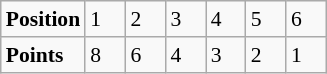<table class="wikitable" style="font-size: 90%;">
<tr>
<td><strong>Position</strong></td>
<td width=20>1</td>
<td width=20>2</td>
<td width=20>3</td>
<td width=20>4</td>
<td width=20>5</td>
<td width=20>6</td>
</tr>
<tr>
<td><strong>Points</strong></td>
<td>8</td>
<td>6</td>
<td>4</td>
<td>3</td>
<td>2</td>
<td>1</td>
</tr>
</table>
